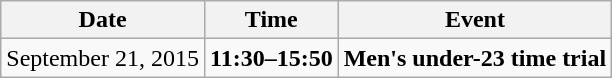<table class="wikitable">
<tr>
<th>Date</th>
<th>Time</th>
<th>Event</th>
</tr>
<tr>
<td>September 21, 2015</td>
<td><strong>11:30–15:50</strong></td>
<td><strong>Men's under-23 time trial</strong></td>
</tr>
</table>
